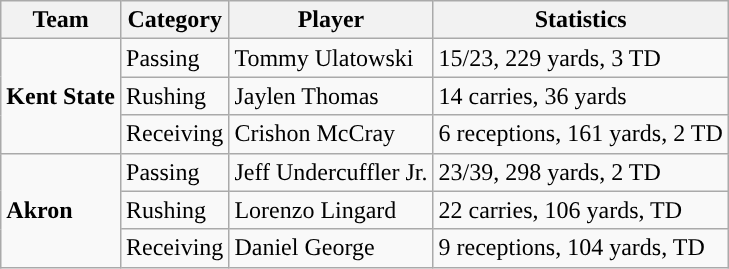<table class="wikitable" style="float: right;">
<tr>
<th>Team</th>
<th>Category</th>
<th>Player</th>
<th>Statistics</th>
</tr>
<tr>
<td rowspan=3><strong>Kent State</strong></td>
<td>Passing</td>
<td>Tommy Ulatowski</td>
<td>15/23, 229 yards, 3 TD</td>
</tr>
<tr>
<td>Rushing</td>
<td>Jaylen Thomas</td>
<td>14 carries, 36 yards</td>
</tr>
<tr>
<td>Receiving</td>
<td>Crishon McCray</td>
<td>6 receptions, 161 yards, 2 TD</td>
</tr>
<tr>
<td rowspan=3><strong>Akron</strong></td>
<td>Passing</td>
<td>Jeff Undercuffler Jr.</td>
<td>23/39, 298 yards, 2 TD</td>
</tr>
<tr>
<td>Rushing</td>
<td>Lorenzo Lingard</td>
<td>22 carries, 106 yards, TD</td>
</tr>
<tr>
<td>Receiving</td>
<td>Daniel George</td>
<td>9 receptions, 104 yards, TD</td>
</tr>
</table>
